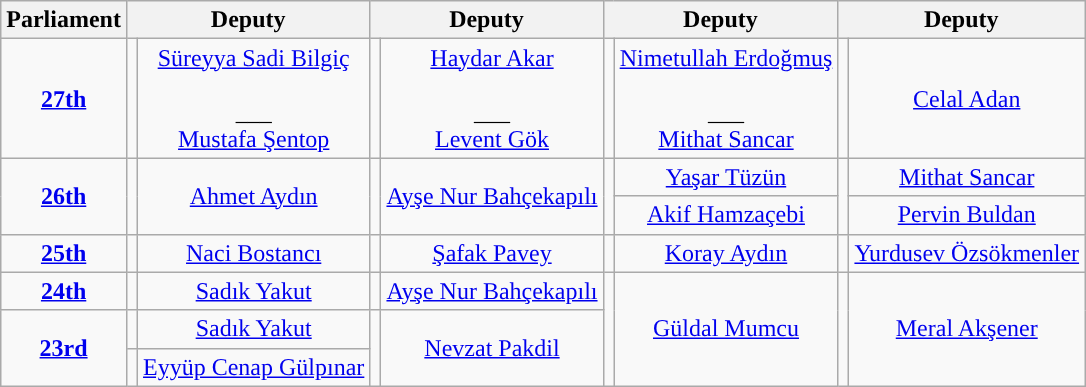<table class="wikitable" style="text-align: center;">
<tr>
<th>Parliament<br></th>
<th colspan="2">Deputy</th>
<th colspan="2">Deputy</th>
<th colspan="2">Deputy</th>
<th colspan="2">Deputy</th>
</tr>
<tr>
<td><a href='#'><strong>27th</strong></a><br></td>
<td></td>
<td><a href='#'>Süreyya Sadi Bilgiç</a><br><br>___<br><a href='#'>Mustafa Şentop</a>
</td>
<td></td>
<td><a href='#'>Haydar Akar</a><br><br>___<br><a href='#'>Levent Gök</a>
</td>
<td></td>
<td><a href='#'>Nimetullah Erdoğmuş</a><br><br>___<br><a href='#'>Mithat Sancar</a>
</td>
<td></td>
<td><a href='#'>Celal Adan</a><br></td>
</tr>
<tr>
<td rowspan=2><strong><a href='#'>26th</a></strong><br></td>
<td rowspan=2 style="background: "></td>
<td rowspan=2><a href='#'>Ahmet Aydın</a><br></td>
<td rowspan=2 style="background: "></td>
<td rowspan=2><a href='#'>Ayşe Nur Bahçekapılı</a><br></td>
<td rowspan=2 style="background: "></td>
<td><a href='#'>Yaşar Tüzün</a><br></td>
<td rowspan=2 style="background: "></td>
<td><a href='#'>Mithat Sancar</a><br></td>
</tr>
<tr>
<td><a href='#'>Akif Hamzaçebi</a><br></td>
<td><a href='#'>Pervin Buldan</a><br></td>
</tr>
<tr>
<td><strong><a href='#'>25th</a></strong><br></td>
<td style="background: "></td>
<td><a href='#'>Naci Bostancı</a><br></td>
<td style="background: "></td>
<td><a href='#'>Şafak Pavey</a><br></td>
<td style="background: "></td>
<td><a href='#'>Koray Aydın</a><br></td>
<td style="background: "></td>
<td><a href='#'>Yurdusev Özsökmenler</a><br></td>
</tr>
<tr>
<td><strong><a href='#'>24th</a></strong><br></td>
<td style="background: "></td>
<td><a href='#'>Sadık Yakut</a><br></td>
<td style="background: "></td>
<td><a href='#'>Ayşe Nur Bahçekapılı</a><br></td>
<td rowspan="3" style="background: "></td>
<td rowspan="3"><a href='#'>Güldal Mumcu</a><br></td>
<td rowspan="3" style="background: "></td>
<td rowspan="3"><a href='#'>Meral Akşener</a><br></td>
</tr>
<tr>
<td rowspan="2"><strong><a href='#'>23rd</a></strong><br></td>
<td style="background: "></td>
<td><a href='#'>Sadık Yakut</a><br></td>
<td rowspan="2" style="background: "></td>
<td rowspan="2"><a href='#'>Nevzat Pakdil</a><br></td>
</tr>
<tr>
<td style="background: "></td>
<td><a href='#'>Eyyüp Cenap Gülpınar</a><br></td>
</tr>
</table>
